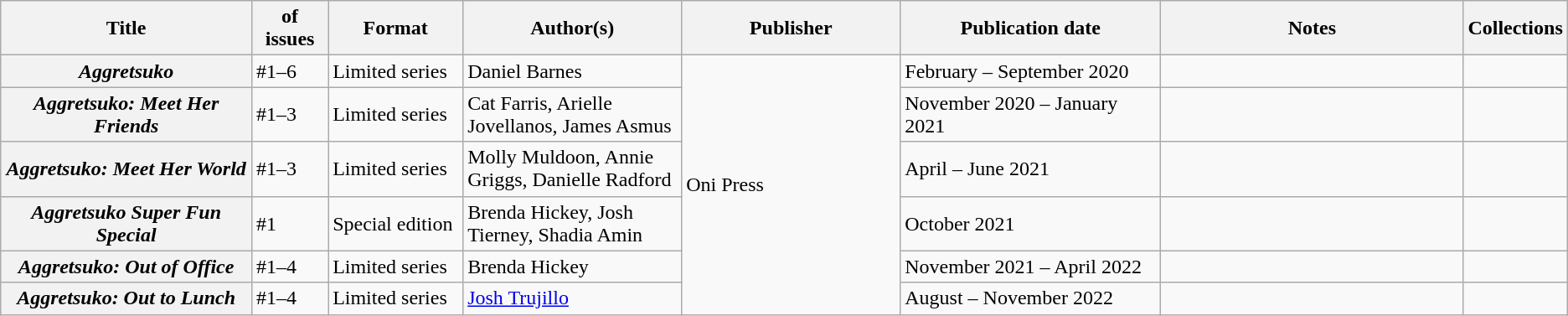<table class="wikitable">
<tr>
<th>Title</th>
<th style="width:40pt"> of issues</th>
<th style="width:75pt">Format</th>
<th style="width:125pt">Author(s)</th>
<th style="width:125pt">Publisher</th>
<th style="width:150pt">Publication date</th>
<th style="width:175pt">Notes</th>
<th>Collections</th>
</tr>
<tr>
<th><em>Aggretsuko</em></th>
<td>#1–6</td>
<td>Limited series</td>
<td>Daniel Barnes</td>
<td rowspan="6">Oni Press</td>
<td>February – September 2020</td>
<td></td>
<td></td>
</tr>
<tr>
<th><em>Aggretsuko: Meet Her Friends</em></th>
<td>#1–3</td>
<td>Limited series</td>
<td>Cat Farris, Arielle Jovellanos, James Asmus</td>
<td>November 2020 – January 2021</td>
<td></td>
<td></td>
</tr>
<tr>
<th><em>Aggretsuko: Meet Her World</em></th>
<td>#1–3</td>
<td>Limited series</td>
<td>Molly Muldoon, Annie Griggs, Danielle Radford</td>
<td>April – June 2021</td>
<td></td>
<td></td>
</tr>
<tr>
<th><em>Aggretsuko Super Fun Special</em></th>
<td>#1</td>
<td>Special edition</td>
<td>Brenda Hickey, Josh Tierney, Shadia Amin</td>
<td>October 2021</td>
<td></td>
<td></td>
</tr>
<tr>
<th><em>Aggretsuko: Out of Office</em></th>
<td>#1–4</td>
<td>Limited series</td>
<td>Brenda Hickey</td>
<td>November 2021 – April 2022</td>
<td></td>
<td></td>
</tr>
<tr>
<th><em>Aggretsuko: Out to Lunch</em></th>
<td>#1–4</td>
<td>Limited series</td>
<td><a href='#'>Josh Trujillo</a></td>
<td>August – November 2022</td>
<td></td>
<td></td>
</tr>
</table>
